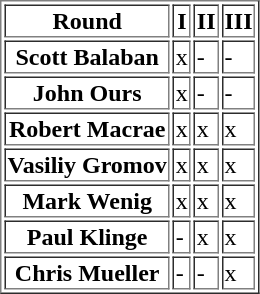<table border="1">
<tr>
<th>Round</th>
<th>I</th>
<th>II</th>
<th>III</th>
</tr>
<tr>
<th>Scott Balaban</th>
<td>x</td>
<td>-</td>
<td>-</td>
</tr>
<tr>
<th>John Ours</th>
<td>x</td>
<td>-</td>
<td>-</td>
</tr>
<tr>
<th>Robert Macrae</th>
<td>x</td>
<td>x</td>
<td>x</td>
</tr>
<tr>
<th>Vasiliy Gromov</th>
<td>x</td>
<td>x</td>
<td>x</td>
</tr>
<tr>
<th>Mark Wenig</th>
<td>x</td>
<td>x</td>
<td>x</td>
</tr>
<tr>
<th>Paul Klinge</th>
<td>-</td>
<td>x</td>
<td>x</td>
</tr>
<tr>
<th>Chris Mueller</th>
<td>-</td>
<td>-</td>
<td>x</td>
</tr>
</table>
